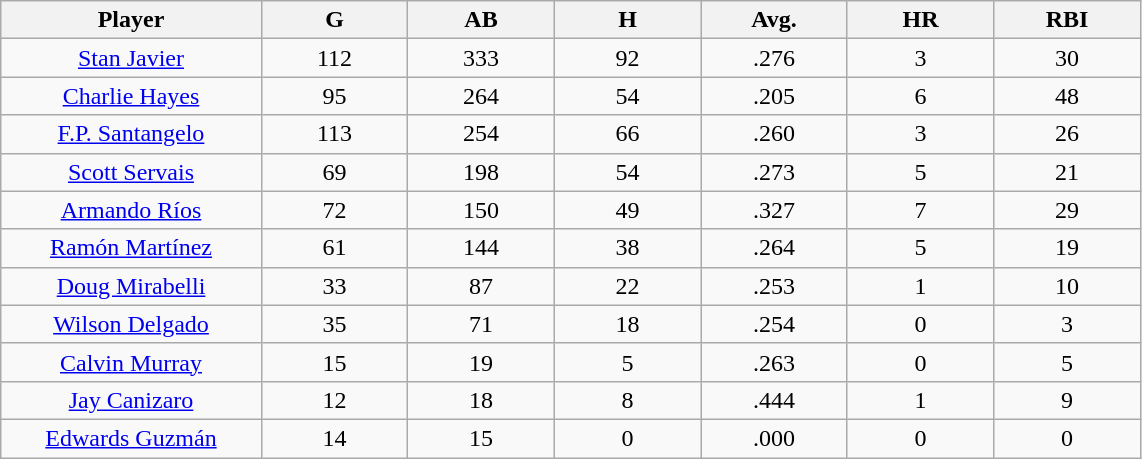<table class="wikitable sortable">
<tr>
<th bgcolor="#DDDDFF" width="16%">Player</th>
<th bgcolor="#DDDDFF" width="9%">G</th>
<th bgcolor="#DDDDFF" width="9%">AB</th>
<th bgcolor="#DDDDFF" width="9%">H</th>
<th bgcolor="#DDDDFF" width="9%">Avg.</th>
<th bgcolor="#DDDDFF" width="9%">HR</th>
<th bgcolor="#DDDDFF" width="9%">RBI</th>
</tr>
<tr align=center>
<td><a href='#'>Stan Javier</a></td>
<td>112</td>
<td>333</td>
<td>92</td>
<td>.276</td>
<td>3</td>
<td>30</td>
</tr>
<tr align=center>
<td><a href='#'>Charlie Hayes</a></td>
<td>95</td>
<td>264</td>
<td>54</td>
<td>.205</td>
<td>6</td>
<td>48</td>
</tr>
<tr align=center>
<td><a href='#'>F.P. Santangelo</a></td>
<td>113</td>
<td>254</td>
<td>66</td>
<td>.260</td>
<td>3</td>
<td>26</td>
</tr>
<tr align=center>
<td><a href='#'>Scott Servais</a></td>
<td>69</td>
<td>198</td>
<td>54</td>
<td>.273</td>
<td>5</td>
<td>21</td>
</tr>
<tr align=center>
<td><a href='#'>Armando Ríos</a></td>
<td>72</td>
<td>150</td>
<td>49</td>
<td>.327</td>
<td>7</td>
<td>29</td>
</tr>
<tr align=center>
<td><a href='#'>Ramón Martínez</a></td>
<td>61</td>
<td>144</td>
<td>38</td>
<td>.264</td>
<td>5</td>
<td>19</td>
</tr>
<tr align=center>
<td><a href='#'>Doug Mirabelli</a></td>
<td>33</td>
<td>87</td>
<td>22</td>
<td>.253</td>
<td>1</td>
<td>10</td>
</tr>
<tr align=center>
<td><a href='#'>Wilson Delgado</a></td>
<td>35</td>
<td>71</td>
<td>18</td>
<td>.254</td>
<td>0</td>
<td>3</td>
</tr>
<tr align=center>
<td><a href='#'>Calvin Murray</a></td>
<td>15</td>
<td>19</td>
<td>5</td>
<td>.263</td>
<td>0</td>
<td>5</td>
</tr>
<tr align=center>
<td><a href='#'>Jay Canizaro</a></td>
<td>12</td>
<td>18</td>
<td>8</td>
<td>.444</td>
<td>1</td>
<td>9</td>
</tr>
<tr align=center>
<td><a href='#'>Edwards Guzmán</a></td>
<td>14</td>
<td>15</td>
<td>0</td>
<td>.000</td>
<td>0</td>
<td>0</td>
</tr>
</table>
